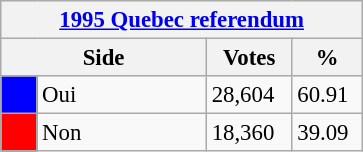<table class="wikitable" style="font-size: 95%; clear:both">
<tr style="background-color:#E9E9E9">
<th colspan=4><a href='#'>1995 Quebec referendum</a></th>
</tr>
<tr style="background-color:#E9E9E9">
<th colspan=2 style="width: 130px">Side</th>
<th style="width: 50px">Votes</th>
<th style="width: 40px">%</th>
</tr>
<tr>
<td bgcolor="blue"></td>
<td>Oui</td>
<td>28,604</td>
<td>60.91</td>
</tr>
<tr>
<td bgcolor="red"></td>
<td>Non</td>
<td>18,360</td>
<td>39.09</td>
</tr>
</table>
